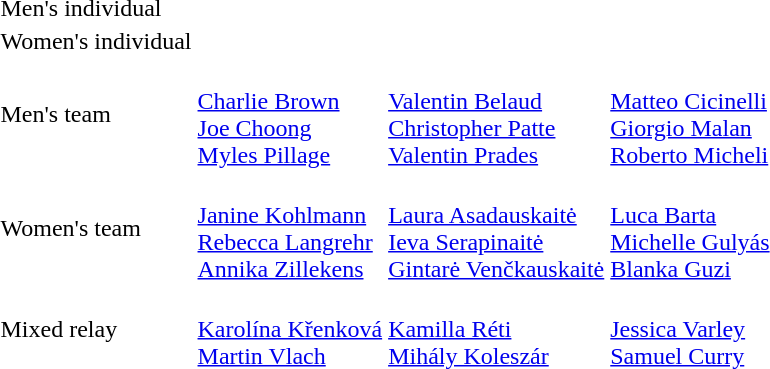<table>
<tr>
<td>Men's individual<br></td>
<td></td>
<td></td>
<td></td>
</tr>
<tr>
<td>Women's individual<br></td>
<td></td>
<td></td>
<td></td>
</tr>
<tr>
<td>Men's team<br></td>
<td><br><a href='#'>Charlie Brown</a><br><a href='#'>Joe Choong</a><br><a href='#'>Myles Pillage</a></td>
<td><br><a href='#'>Valentin Belaud</a><br><a href='#'>Christopher Patte</a><br><a href='#'>Valentin Prades</a></td>
<td><br><a href='#'>Matteo Cicinelli</a><br><a href='#'>Giorgio Malan</a><br><a href='#'>Roberto Micheli</a></td>
</tr>
<tr>
<td>Women's team<br></td>
<td><br><a href='#'>Janine Kohlmann</a><br><a href='#'>Rebecca Langrehr</a><br><a href='#'>Annika Zillekens</a></td>
<td><br><a href='#'>Laura Asadauskaitė</a><br><a href='#'>Ieva Serapinaitė</a><br><a href='#'>Gintarė Venčkauskaitė</a></td>
<td><br><a href='#'>Luca Barta</a><br><a href='#'>Michelle Gulyás</a><br><a href='#'>Blanka Guzi</a></td>
</tr>
<tr>
<td>Mixed relay<br></td>
<td><br><a href='#'>Karolína Křenková</a><br><a href='#'>Martin Vlach</a></td>
<td><br><a href='#'>Kamilla Réti</a><br><a href='#'>Mihály Koleszár</a></td>
<td><br><a href='#'>Jessica Varley</a><br><a href='#'>Samuel Curry</a></td>
</tr>
</table>
